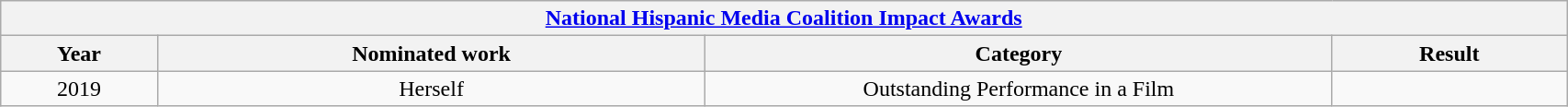<table class="wikitable" style="width:90%;">
<tr>
<th colspan="4" style="text-align:center;"><a href='#'>National Hispanic Media Coalition Impact Awards</a></th>
</tr>
<tr>
<th style="width:10%;">Year</th>
<th style="width:35%;">Nominated work</th>
<th style="width:40%;">Category</th>
<th style="width:15%;">Result</th>
</tr>
<tr>
<td style="text-align:center;">2019</td>
<td style="text-align:center;">Herself</td>
<td style="text-align:center;">Outstanding Performance in a Film</td>
<td></td>
</tr>
</table>
